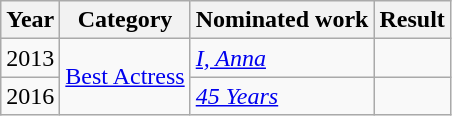<table class="wikitable sortable">
<tr>
<th>Year</th>
<th>Category</th>
<th>Nominated work</th>
<th>Result</th>
</tr>
<tr>
<td>2013</td>
<td rowspan="2"><a href='#'>Best Actress</a></td>
<td><em><a href='#'>I, Anna</a></em></td>
<td></td>
</tr>
<tr>
<td>2016</td>
<td><em><a href='#'>45 Years</a></em></td>
<td></td>
</tr>
</table>
